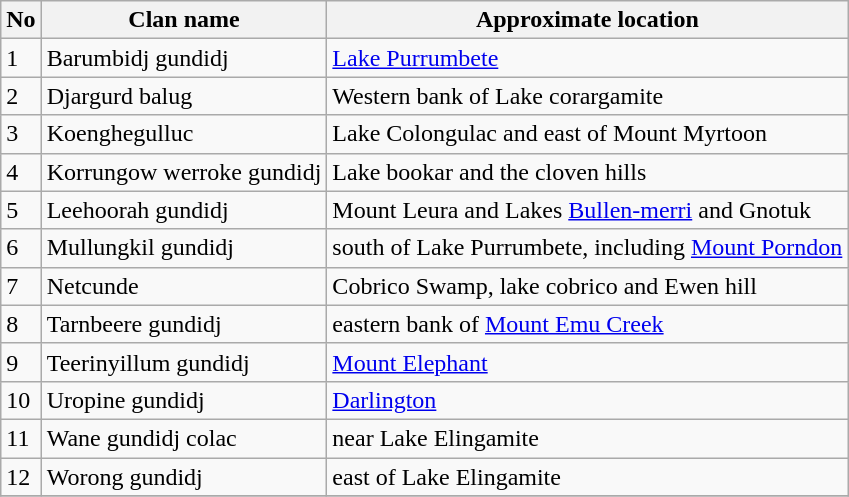<table class="wikitable">
<tr>
<th>No</th>
<th>Clan name</th>
<th>Approximate location</th>
</tr>
<tr>
<td>1</td>
<td>Barumbidj gundidj</td>
<td><a href='#'>Lake Purrumbete</a></td>
</tr>
<tr>
<td>2</td>
<td>Djargurd balug</td>
<td>Western bank of Lake corargamite</td>
</tr>
<tr>
<td>3</td>
<td>Koenghegulluc</td>
<td>Lake Colongulac and east of Mount Myrtoon</td>
</tr>
<tr>
<td>4</td>
<td>Korrungow werroke gundidj</td>
<td>Lake bookar and the cloven hills</td>
</tr>
<tr>
<td>5</td>
<td>Leehoorah gundidj</td>
<td>Mount Leura and Lakes <a href='#'>Bullen-merri</a> and Gnotuk</td>
</tr>
<tr>
<td>6</td>
<td>Mullungkil gundidj</td>
<td>south of Lake Purrumbete, including <a href='#'>Mount Porndon</a></td>
</tr>
<tr>
<td>7</td>
<td>Netcunde</td>
<td>Cobrico Swamp, lake cobrico and Ewen hill</td>
</tr>
<tr>
<td>8</td>
<td>Tarnbeere gundidj</td>
<td>eastern bank of <a href='#'>Mount Emu Creek</a></td>
</tr>
<tr>
<td>9</td>
<td>Teerinyillum gundidj</td>
<td><a href='#'>Mount Elephant</a></td>
</tr>
<tr>
<td>10</td>
<td>Uropine gundidj</td>
<td><a href='#'>Darlington</a></td>
</tr>
<tr>
<td>11</td>
<td>Wane gundidj colac</td>
<td>near Lake Elingamite</td>
</tr>
<tr>
<td>12</td>
<td>Worong gundidj</td>
<td>east of Lake Elingamite</td>
</tr>
<tr>
</tr>
</table>
